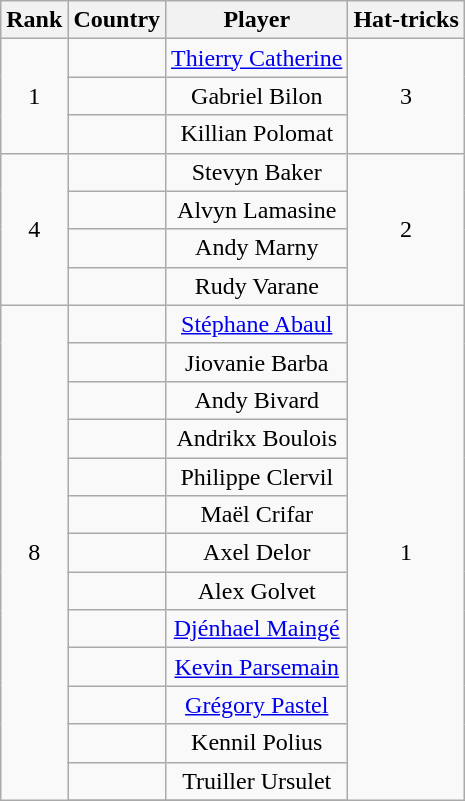<table class="wikitable" style="text-align:center;">
<tr>
<th>Rank</th>
<th>Country</th>
<th>Player</th>
<th>Hat-tricks</th>
</tr>
<tr>
<td rowspan=3>1</td>
<td></td>
<td><a href='#'>Thierry Catherine</a></td>
<td rowspan=3>3</td>
</tr>
<tr>
<td></td>
<td>Gabriel Bilon</td>
</tr>
<tr>
<td></td>
<td>Killian Polomat</td>
</tr>
<tr>
<td rowspan=4>4</td>
<td></td>
<td>Stevyn Baker</td>
<td rowspan=4>2</td>
</tr>
<tr>
<td></td>
<td>Alvyn Lamasine</td>
</tr>
<tr>
<td></td>
<td>Andy Marny</td>
</tr>
<tr>
<td></td>
<td>Rudy Varane</td>
</tr>
<tr>
<td rowspan=30>8</td>
<td></td>
<td><a href='#'>Stéphane Abaul</a></td>
<td rowspan=30>1</td>
</tr>
<tr>
<td></td>
<td>Jiovanie Barba</td>
</tr>
<tr>
<td></td>
<td>Andy Bivard</td>
</tr>
<tr>
<td></td>
<td>Andrikx Boulois</td>
</tr>
<tr>
<td></td>
<td>Philippe Clervil</td>
</tr>
<tr>
<td></td>
<td>Maël Crifar</td>
</tr>
<tr>
<td></td>
<td>Axel Delor</td>
</tr>
<tr>
<td></td>
<td>Alex Golvet</td>
</tr>
<tr>
<td></td>
<td><a href='#'>Djénhael Maingé</a></td>
</tr>
<tr>
<td></td>
<td><a href='#'>Kevin Parsemain</a></td>
</tr>
<tr>
<td></td>
<td><a href='#'>Grégory Pastel</a></td>
</tr>
<tr>
<td></td>
<td>Kennil Polius</td>
</tr>
<tr>
<td></td>
<td>Truiller Ursulet</td>
</tr>
<tr>
</tr>
</table>
